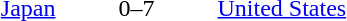<table style="text-align:center">
<tr>
<th width=200></th>
<th width=100></th>
<th width=200></th>
</tr>
<tr>
<td align=right><a href='#'>Japan</a> </td>
<td>0–7</td>
<td align=left> <a href='#'>United States</a></td>
</tr>
<tr>
</tr>
</table>
